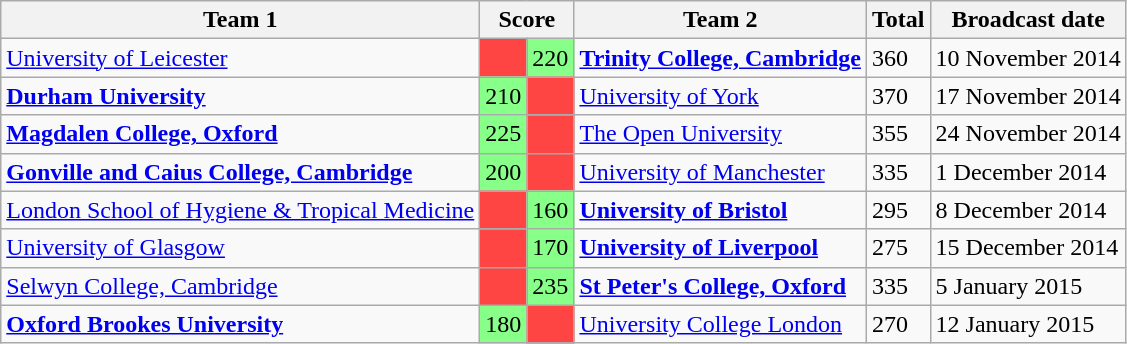<table class="wikitable">
<tr>
<th>Team 1</th>
<th colspan=2>Score</th>
<th>Team 2</th>
<th>Total</th>
<th>Broadcast date</th>
</tr>
<tr>
<td><a href='#'>University of Leicester</a></td>
<td style="background:#f44;"></td>
<td style="background:#88ff88">220</td>
<td><strong><a href='#'>Trinity College, Cambridge</a></strong></td>
<td>360</td>
<td>10 November 2014</td>
</tr>
<tr>
<td><strong><a href='#'>Durham University</a></strong></td>
<td style="background:#88ff88">210</td>
<td style="background:#f44;"></td>
<td><a href='#'>University of York</a></td>
<td>370</td>
<td>17 November 2014</td>
</tr>
<tr>
<td><strong><a href='#'>Magdalen College, Oxford</a></strong></td>
<td style="background:#88ff88">225</td>
<td style="background:#f44;"></td>
<td><a href='#'>The Open University</a></td>
<td>355</td>
<td>24 November 2014</td>
</tr>
<tr>
<td><strong><a href='#'>Gonville and Caius College, Cambridge</a></strong></td>
<td style="background:#88ff88">200</td>
<td style="background:#f44;"></td>
<td><a href='#'>University of Manchester</a></td>
<td>335</td>
<td>1 December 2014</td>
</tr>
<tr>
<td><a href='#'>London School of Hygiene & Tropical Medicine</a></td>
<td style="background:#f44;"></td>
<td style="background:#88ff88">160</td>
<td><strong><a href='#'>University of Bristol</a></strong></td>
<td>295</td>
<td>8 December 2014</td>
</tr>
<tr>
<td><a href='#'>University of Glasgow</a></td>
<td style="background:#f44;"></td>
<td style="background:#88ff88">170</td>
<td><strong><a href='#'>University of Liverpool</a></strong></td>
<td>275</td>
<td>15 December 2014</td>
</tr>
<tr>
<td><a href='#'>Selwyn College, Cambridge</a></td>
<td style="background:#f44;"></td>
<td style="background:#88ff88">235</td>
<td><strong><a href='#'>St Peter's College, Oxford</a></strong></td>
<td>335</td>
<td>5 January 2015</td>
</tr>
<tr>
<td><strong><a href='#'>Oxford Brookes University</a></strong></td>
<td style="background:#88ff88">180</td>
<td style="background:#f44;"></td>
<td><a href='#'>University College London</a></td>
<td>270</td>
<td>12 January 2015</td>
</tr>
</table>
